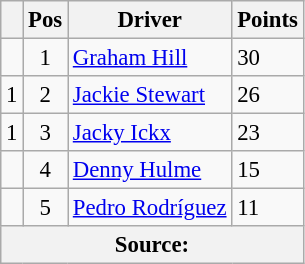<table class="wikitable" style="font-size: 95%;">
<tr>
<th></th>
<th>Pos</th>
<th>Driver</th>
<th>Points</th>
</tr>
<tr>
<td align="left"></td>
<td align="center">1</td>
<td> <a href='#'>Graham Hill</a></td>
<td style="text-align:left;">30</td>
</tr>
<tr>
<td align="left"> 1</td>
<td align="center">2</td>
<td> <a href='#'>Jackie Stewart</a></td>
<td style="text-align:left;">26</td>
</tr>
<tr>
<td align="left"> 1</td>
<td align="center">3</td>
<td> <a href='#'>Jacky Ickx</a></td>
<td style="text-align:left;">23</td>
</tr>
<tr>
<td align="left"></td>
<td align="center">4</td>
<td> <a href='#'>Denny Hulme</a></td>
<td style="text-align:left;">15</td>
</tr>
<tr>
<td align="left"></td>
<td align="center">5</td>
<td> <a href='#'>Pedro Rodríguez</a></td>
<td style="text-align:left;">11</td>
</tr>
<tr>
<th colspan=4>Source: </th>
</tr>
</table>
